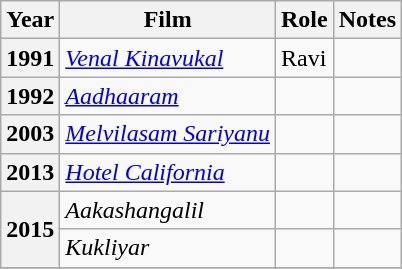<table class="wikitable plainrowheaders sortable">
<tr>
<th>Year</th>
<th>Film</th>
<th>Role</th>
<th class="unsortable">Notes</th>
</tr>
<tr>
<th scope="row">1991</th>
<td><em><a href='#'>Venal Kinavukal</a></em></td>
<td>Ravi</td>
<td></td>
</tr>
<tr>
<th scope="row">1992</th>
<td><em><a href='#'>Aadhaaram</a></em></td>
<td></td>
<td></td>
</tr>
<tr>
<th scope="row">2003</th>
<td><em><a href='#'>Melvilasam Sariyanu</a></em></td>
<td></td>
<td></td>
</tr>
<tr>
<th scope="row">2013</th>
<td><a href='#'><em>Hotel California</em></a></td>
<td></td>
<td></td>
</tr>
<tr>
<th rowspan="2" scope="row">2015</th>
<td><em>Aakashangalil</em></td>
<td></td>
<td></td>
</tr>
<tr>
<td><em>Kukliyar</em></td>
<td></td>
<td></td>
</tr>
<tr>
</tr>
</table>
